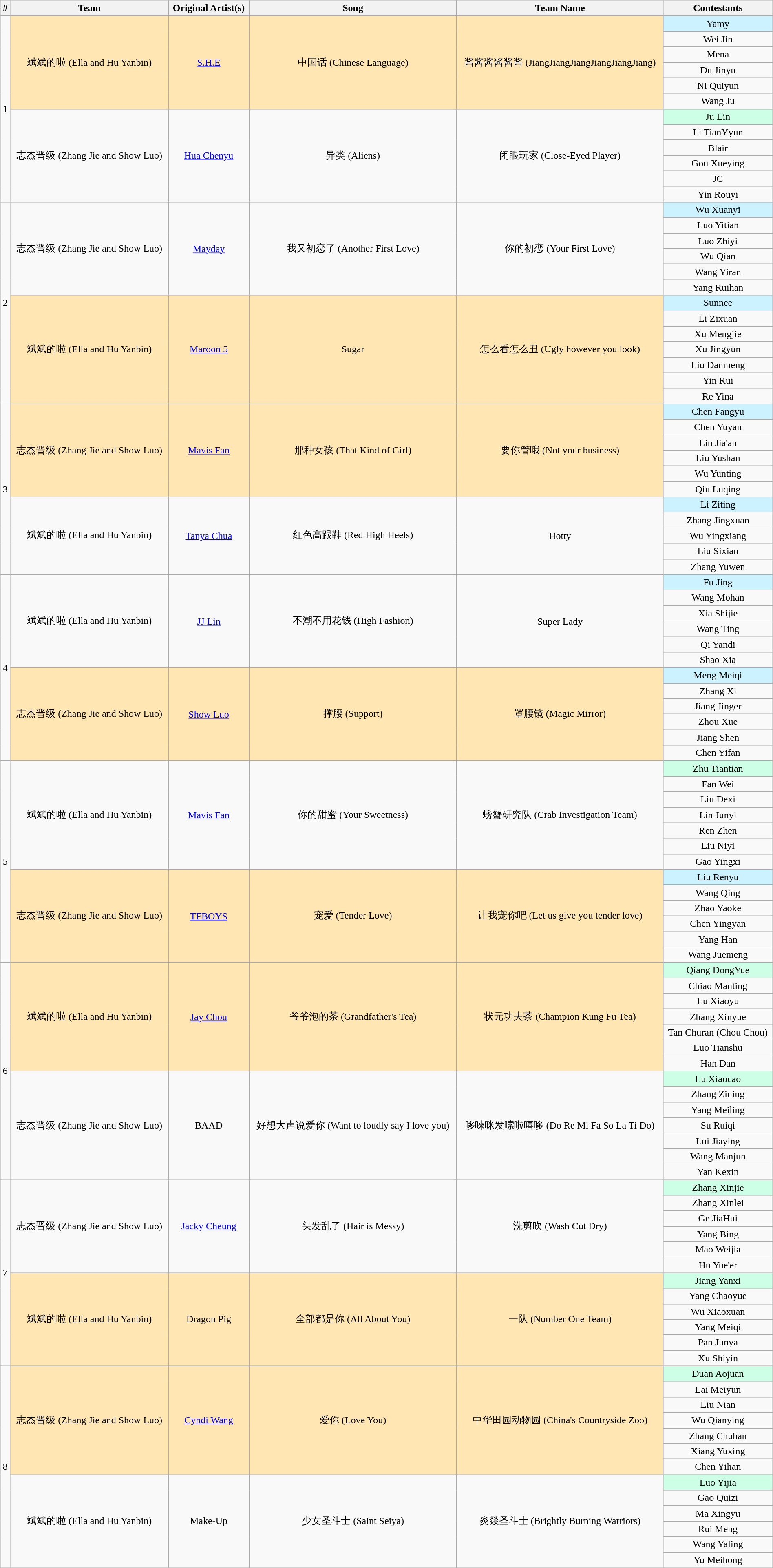<table class="wikitable sortable" style="text-align:center; width:100%">
<tr>
<th>#</th>
<th>Team</th>
<th>Original Artist(s)</th>
<th>Song</th>
<th>Team Name</th>
<th>Contestants</th>
</tr>
<tr>
<td rowspan="12">1</td>
<td rowspan="6" style=background:#FFE6B3>斌斌的啦 (Ella and Hu Yanbin)</td>
<td rowspan="6" style=background:#FFE6B3><a href='#'>S.H.E</a></td>
<td rowspan="6" style=background:#FFE6B3>中国话 (Chinese Language)</td>
<td rowspan="6" style=background:#FFE6B3>酱酱酱酱酱酱 (JiangJiangJiangJiangJiangJiang)</td>
<td style=background:#CCF2FF;>Yamy</td>
</tr>
<tr>
<td>Wei Jin</td>
</tr>
<tr>
<td>Mena</td>
</tr>
<tr>
<td>Du Jinyu</td>
</tr>
<tr>
<td>Ni Quiyun</td>
</tr>
<tr>
<td>Wang Ju</td>
</tr>
<tr>
<td rowspan="6">志杰晋级 (Zhang Jie and Show Luo)</td>
<td rowspan="6"><a href='#'>Hua Chenyu</a></td>
<td rowspan="6">异类 (Aliens)</td>
<td rowspan="6">闭眼玩家 (Close-Eyed Player)</td>
<td style=background:#CCFFE6;>Ju Lin</td>
</tr>
<tr>
<td>Li TianYyun</td>
</tr>
<tr>
<td>Blair</td>
</tr>
<tr>
<td>Gou Xueying</td>
</tr>
<tr>
<td>JC</td>
</tr>
<tr>
<td>Yin Rouyi</td>
</tr>
<tr>
<td rowspan="13">2</td>
<td rowspan="6">志杰晋级 (Zhang Jie and Show Luo)</td>
<td rowspan="6"><a href='#'>Mayday</a></td>
<td rowspan="6">我又初恋了 (Another First Love)</td>
<td rowspan="6">你的初恋 (Your First Love)</td>
<td style=background:#CCF2FF;>Wu Xuanyi</td>
</tr>
<tr>
<td>Luo Yitian</td>
</tr>
<tr>
<td>Luo Zhiyi</td>
</tr>
<tr>
<td>Wu Qian</td>
</tr>
<tr>
<td>Wang Yiran</td>
</tr>
<tr>
<td>Yang Ruihan</td>
</tr>
<tr>
<td rowspan="7" style=background:#FFE6B3>斌斌的啦 (Ella and Hu Yanbin)</td>
<td rowspan="7" style=background:#FFE6B3><a href='#'>Maroon 5</a></td>
<td rowspan="7" style=background:#FFE6B3>Sugar</td>
<td rowspan="7" style=background:#FFE6B3>怎么看怎么丑 (Ugly however you look)</td>
<td style=background:#CCF2FF;>Sunnee</td>
</tr>
<tr>
<td>Li Zixuan</td>
</tr>
<tr>
<td>Xu Mengjie</td>
</tr>
<tr>
<td>Xu Jingyun</td>
</tr>
<tr>
<td>Liu Danmeng</td>
</tr>
<tr>
<td>Yin Rui</td>
</tr>
<tr>
<td>Re Yina</td>
</tr>
<tr>
<td rowspan="11">3</td>
<td rowspan="6" style=background:#FFE6B3>志杰晋级 (Zhang Jie and Show Luo)</td>
<td rowspan="6" style=background:#FFE6B3><a href='#'>Mavis Fan</a></td>
<td rowspan="6" style=background:#FFE6B3>那种女孩 (That Kind of Girl)</td>
<td rowspan="6" style=background:#FFE6B3>要你管哦 (Not your business)</td>
<td style=background:#CCF2FF;>Chen Fangyu</td>
</tr>
<tr>
<td>Chen Yuyan</td>
</tr>
<tr>
<td>Lin Jia'an</td>
</tr>
<tr>
<td>Liu Yushan</td>
</tr>
<tr>
<td>Wu Yunting</td>
</tr>
<tr>
<td>Qiu Luqing</td>
</tr>
<tr>
<td rowspan="5">斌斌的啦 (Ella and Hu Yanbin)</td>
<td rowspan="5"><a href='#'>Tanya Chua</a></td>
<td rowspan="5">红色高跟鞋 (Red High Heels)</td>
<td rowspan="5">Hotty</td>
<td style=background:#CCF2FF;>Li Ziting</td>
</tr>
<tr>
<td>Zhang Jingxuan</td>
</tr>
<tr>
<td>Wu Yingxiang</td>
</tr>
<tr>
<td>Liu Sixian</td>
</tr>
<tr>
<td>Zhang Yuwen</td>
</tr>
<tr>
<td rowspan="12">4</td>
<td rowspan="6">斌斌的啦 (Ella and Hu Yanbin)</td>
<td rowspan="6"><a href='#'>JJ Lin</a></td>
<td rowspan="6">不潮不用花钱 (High Fashion)</td>
<td rowspan="6">Super Lady</td>
<td style=background:#CCF2FF;>Fu Jing</td>
</tr>
<tr>
<td>Wang Mohan</td>
</tr>
<tr>
<td>Xia Shijie</td>
</tr>
<tr>
<td>Wang Ting</td>
</tr>
<tr>
<td>Qi Yandi</td>
</tr>
<tr>
<td>Shao Xia</td>
</tr>
<tr>
<td rowspan="6" style=background:#FFE6B3>志杰晋级 (Zhang Jie and Show Luo)</td>
<td rowspan="6" style=background:#FFE6B3><a href='#'>Show Luo</a></td>
<td rowspan="6" style=background:#FFE6B3>撑腰 (Support)</td>
<td rowspan="6" style=background:#FFE6B3>罩腰镜 (Magic Mirror)</td>
<td style=background:#CCF2FF;>Meng Meiqi</td>
</tr>
<tr>
<td>Zhang Xi</td>
</tr>
<tr>
<td>Jiang Jinger</td>
</tr>
<tr>
<td>Zhou Xue</td>
</tr>
<tr>
<td>Jiang Shen</td>
</tr>
<tr>
<td>Chen Yifan</td>
</tr>
<tr>
<td rowspan="13">5</td>
<td rowspan="7">斌斌的啦 (Ella and Hu Yanbin)</td>
<td rowspan="7"><a href='#'>Mavis Fan</a></td>
<td rowspan="7">你的甜蜜 (Your Sweetness)</td>
<td rowspan="7">螃蟹研究队 (Crab Investigation Team)</td>
<td style=background:#CCFFE6;>Zhu Tiantian</td>
</tr>
<tr>
<td>Fan Wei</td>
</tr>
<tr>
<td>Liu Dexi</td>
</tr>
<tr>
<td>Lin Junyi</td>
</tr>
<tr>
<td>Ren Zhen</td>
</tr>
<tr>
<td>Liu Niyi</td>
</tr>
<tr>
<td>Gao Yingxi</td>
</tr>
<tr>
<td rowspan="6" style=background:#FFE6B3>志杰晋级 (Zhang Jie and Show Luo)</td>
<td rowspan="6" style=background:#FFE6B3><a href='#'>TFBOYS</a></td>
<td rowspan="6" style=background:#FFE6B3>宠爱 (Tender Love)</td>
<td rowspan="6" style=background:#FFE6B3>让我宠你吧 (Let us give you tender love)</td>
<td style=background:#CCF2FF;>Liu Renyu</td>
</tr>
<tr>
<td>Wang Qing</td>
</tr>
<tr>
<td>Zhao Yaoke</td>
</tr>
<tr>
<td>Chen Yingyan</td>
</tr>
<tr>
<td>Yang Han</td>
</tr>
<tr>
<td>Wang Juemeng</td>
</tr>
<tr>
<td rowspan="14">6</td>
<td rowspan="7" style=background:#FFE6B3>斌斌的啦 (Ella and Hu Yanbin)</td>
<td rowspan="7" style=background:#FFE6B3><a href='#'>Jay Chou</a></td>
<td rowspan="7" style=background:#FFE6B3>爷爷泡的茶 (Grandfather's Tea)</td>
<td rowspan="7" style=background:#FFE6B3>状元功夫茶 (Champion Kung Fu Tea)</td>
<td style=background:#CCFFE6;>Qiang DongYue</td>
</tr>
<tr>
<td>Chiao Manting</td>
</tr>
<tr>
<td>Lu Xiaoyu</td>
</tr>
<tr>
<td>Zhang Xinyue</td>
</tr>
<tr>
<td>Tan Churan (Chou Chou)</td>
</tr>
<tr>
<td>Luo Tianshu</td>
</tr>
<tr>
<td>Han Dan</td>
</tr>
<tr>
<td rowspan="7">志杰晋级 (Zhang Jie and Show Luo)</td>
<td rowspan="7">BAAD</td>
<td rowspan="7">好想大声说爱你 (Want to loudly say I love you)</td>
<td rowspan="7">哆唻咪发嗦啦嘻哆 (Do Re Mi Fa So La Ti Do)</td>
<td style=background:#CCFFE6;>Lu Xiaocao</td>
</tr>
<tr>
<td>Zhang Zining</td>
</tr>
<tr>
<td>Yang Meiling</td>
</tr>
<tr>
<td>Su Ruiqi</td>
</tr>
<tr>
<td>Lui Jiaying</td>
</tr>
<tr>
<td>Wang Manjun</td>
</tr>
<tr>
<td>Yan Kexin</td>
</tr>
<tr>
<td rowspan="12">7</td>
<td rowspan="6">志杰晋级 (Zhang Jie and Show Luo)</td>
<td rowspan="6"><a href='#'>Jacky Cheung</a></td>
<td rowspan="6">头发乱了 (Hair is Messy)</td>
<td rowspan="6">洗剪吹 (Wash Cut Dry)</td>
<td style=background:#CCFFE6;>Zhang Xinjie</td>
</tr>
<tr>
<td>Zhang Xinlei</td>
</tr>
<tr>
<td>Ge JiaHui</td>
</tr>
<tr>
<td>Yang Bing</td>
</tr>
<tr>
<td>Mao Weijia</td>
</tr>
<tr>
<td>Hu Yue'er</td>
</tr>
<tr>
<td rowspan="6" style=background:#FFE6B3>斌斌的啦 (Ella and Hu Yanbin)</td>
<td rowspan="6" style=background:#FFE6B3>Dragon Pig</td>
<td rowspan="6" style=background:#FFE6B3>全部都是你 (All About You)</td>
<td rowspan="6" style=background:#FFE6B3>一队 (Number One Team)</td>
<td style=background:#CCFFE6;>Jiang Yanxi</td>
</tr>
<tr>
<td>Yang Chaoyue</td>
</tr>
<tr>
<td>Wu Xiaoxuan</td>
</tr>
<tr>
<td>Yang Meiqi</td>
</tr>
<tr>
<td>Pan Junya</td>
</tr>
<tr>
<td>Xu Shiyin</td>
</tr>
<tr>
<td rowspan="13">8</td>
<td rowspan="7" style=background:#FFE6B3>志杰晋级 (Zhang Jie and Show Luo)</td>
<td rowspan="7" style=background:#FFE6B3><a href='#'>Cyndi Wang</a></td>
<td rowspan="7" style=background:#FFE6B3>爱你 (Love You)</td>
<td rowspan="7" style=background:#FFE6B3>中华田园动物园 (China's Countryside Zoo)</td>
<td style=background:#CCFFE6;>Duan Aojuan</td>
</tr>
<tr>
<td>Lai Meiyun</td>
</tr>
<tr>
<td>Liu Nian</td>
</tr>
<tr>
<td>Wu Qianying</td>
</tr>
<tr>
<td>Zhang Chuhan</td>
</tr>
<tr>
<td>Xiang Yuxing</td>
</tr>
<tr>
<td>Chen Yihan</td>
</tr>
<tr>
<td rowspan="6">斌斌的啦 (Ella and Hu Yanbin)</td>
<td rowspan="6">Make-Up</td>
<td rowspan="6">少女圣斗士 (Saint Seiya)</td>
<td rowspan="6">炎燚圣斗士 (Brightly Burning Warriors)</td>
<td style=background:#CCFFE6;>Luo Yijia</td>
</tr>
<tr>
<td>Gao Quizi</td>
</tr>
<tr>
<td>Ma Xingyu</td>
</tr>
<tr>
<td>Rui Meng</td>
</tr>
<tr>
<td>Wang Yaling</td>
</tr>
<tr>
<td>Yu Meihong</td>
</tr>
</table>
